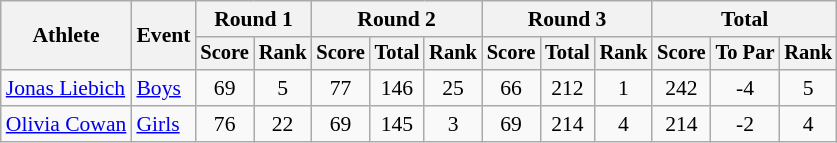<table class="wikitable" style="font-size:90%">
<tr>
<th rowspan="2">Athlete</th>
<th rowspan="2">Event</th>
<th colspan="2">Round 1</th>
<th colspan="3">Round 2</th>
<th colspan="3">Round 3</th>
<th colspan="3">Total</th>
</tr>
<tr style="font-size:95%">
<th>Score</th>
<th>Rank</th>
<th>Score</th>
<th>Total</th>
<th>Rank</th>
<th>Score</th>
<th>Total</th>
<th>Rank</th>
<th>Score</th>
<th>To Par</th>
<th>Rank</th>
</tr>
<tr align=center>
<td align=left><a href='#'>Jonas Liebich</a></td>
<td align=left><a href='#'>Boys</a></td>
<td>69</td>
<td>5</td>
<td>77</td>
<td>146</td>
<td>25</td>
<td>66</td>
<td>212</td>
<td>1</td>
<td>242</td>
<td>-4</td>
<td>5</td>
</tr>
<tr align=center>
<td align=left><a href='#'>Olivia Cowan</a></td>
<td align=left><a href='#'>Girls</a></td>
<td>76</td>
<td>22</td>
<td>69</td>
<td>145</td>
<td>3</td>
<td>69</td>
<td>214</td>
<td>4</td>
<td>214</td>
<td>-2</td>
<td>4</td>
</tr>
</table>
